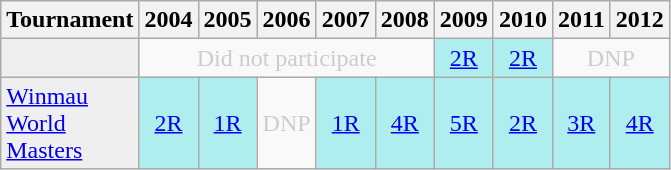<table class="wikitable" style="width:20%; margin:0">
<tr>
<th>Tournament</th>
<th>2004</th>
<th>2005</th>
<th>2006</th>
<th>2007</th>
<th>2008</th>
<th>2009</th>
<th>2010</th>
<th>2011</th>
<th>2012</th>
</tr>
<tr>
<td style="background:#efefef;"></td>
<td colspan="5" style="text-align:center; color:#ccc;">Did not participate</td>
<td style="text-align:center; background:#afeeee;"><a href='#'>2R</a></td>
<td style="text-align:center; background:#afeeee;"><a href='#'>2R</a></td>
<td colspan="2" style="text-align:center; color:#ccc;">DNP</td>
</tr>
<tr>
<td style="background:#efefef;"><a href='#'>Winmau World Masters</a></td>
<td style="text-align:center; background:#afeeee;"><a href='#'>2R</a></td>
<td style="text-align:center; background:#afeeee;"><a href='#'>1R</a></td>
<td style="text-align:center; color:#ccc;">DNP</td>
<td style="text-align:center; background:#afeeee;"><a href='#'>1R</a></td>
<td style="text-align:center; background:#afeeee;"><a href='#'>4R</a></td>
<td style="text-align:center; background:#afeeee;"><a href='#'>5R</a></td>
<td style="text-align:center; background:#afeeee;"><a href='#'>2R</a></td>
<td style="text-align:center; background:#afeeee;"><a href='#'>3R</a></td>
<td style="text-align:center; background:#afeeee;"><a href='#'>4R</a></td>
</tr>
</table>
